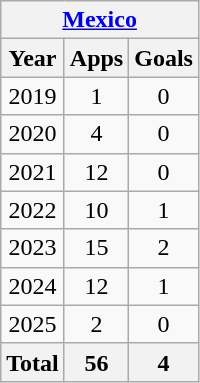<table class="wikitable" style="text-align:center">
<tr>
<th colspan="3"><a href='#'>Mexico</a></th>
</tr>
<tr>
<th>Year</th>
<th>Apps</th>
<th>Goals</th>
</tr>
<tr>
<td>2019</td>
<td>1</td>
<td>0</td>
</tr>
<tr>
<td>2020</td>
<td>4</td>
<td>0</td>
</tr>
<tr>
<td>2021</td>
<td>12</td>
<td>0</td>
</tr>
<tr>
<td>2022</td>
<td>10</td>
<td>1</td>
</tr>
<tr>
<td>2023</td>
<td>15</td>
<td>2</td>
</tr>
<tr>
<td>2024</td>
<td>12</td>
<td>1</td>
</tr>
<tr>
<td>2025</td>
<td>2</td>
<td>0</td>
</tr>
<tr>
<th>Total</th>
<th>56</th>
<th>4</th>
</tr>
</table>
